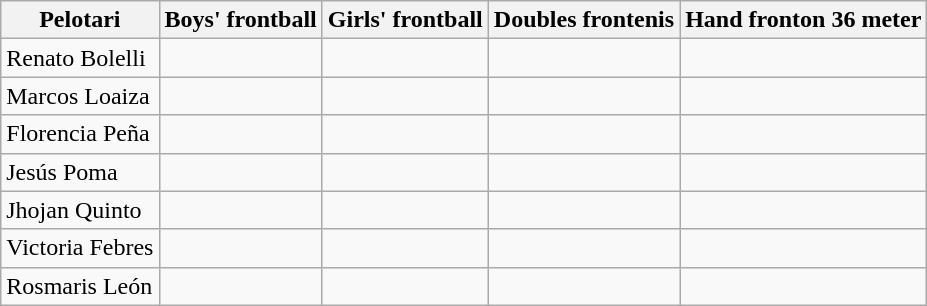<table class="wikitable">
<tr>
<th>Pelotari</th>
<th>Boys' frontball</th>
<th>Girls' frontball</th>
<th>Doubles frontenis</th>
<th>Hand fronton 36 meter</th>
</tr>
<tr>
<td> Renato Bolelli</td>
<td></td>
<td></td>
<td></td>
<td></td>
</tr>
<tr>
<td> Marcos Loaiza</td>
<td></td>
<td></td>
<td></td>
<td></td>
</tr>
<tr>
<td> Florencia Peña</td>
<td></td>
<td></td>
<td></td>
<td></td>
</tr>
<tr>
<td> Jesús Poma</td>
<td></td>
<td></td>
<td></td>
<td></td>
</tr>
<tr>
<td> Jhojan Quinto</td>
<td></td>
<td></td>
<td></td>
<td></td>
</tr>
<tr>
<td> Victoria Febres</td>
<td></td>
<td></td>
<td></td>
<td></td>
</tr>
<tr>
<td> Rosmaris León</td>
<td></td>
<td></td>
<td></td>
<td></td>
</tr>
</table>
